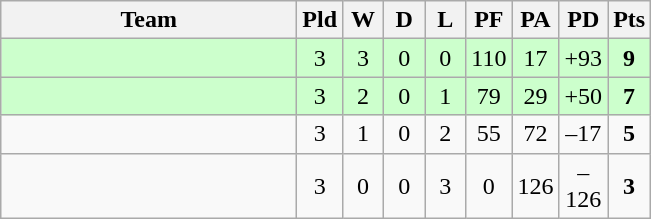<table class="wikitable" style="text-align:center;">
<tr>
<th width=190>Team</th>
<th width=20 abbr="Played">Pld</th>
<th width=20 abbr="Won">W</th>
<th width=20 abbr="Drawn">D</th>
<th width=20 abbr="Lost">L</th>
<th width=20 abbr="Points for">PF</th>
<th width=20 abbr="Points against">PA</th>
<th width=25 abbr="Points difference">PD</th>
<th width=20 abbr="Points">Pts</th>
</tr>
<tr style="background:#ccffcc">
<td align=left></td>
<td>3</td>
<td>3</td>
<td>0</td>
<td>0</td>
<td>110</td>
<td>17</td>
<td>+93</td>
<td><strong>9</strong></td>
</tr>
<tr style="background:#ccffcc">
<td align=left></td>
<td>3</td>
<td>2</td>
<td>0</td>
<td>1</td>
<td>79</td>
<td>29</td>
<td>+50</td>
<td><strong>7</strong></td>
</tr>
<tr>
<td align=left></td>
<td>3</td>
<td>1</td>
<td>0</td>
<td>2</td>
<td>55</td>
<td>72</td>
<td>–17</td>
<td><strong>5</strong></td>
</tr>
<tr>
<td align=left></td>
<td>3</td>
<td>0</td>
<td>0</td>
<td>3</td>
<td>0</td>
<td>126</td>
<td>–126</td>
<td><strong>3</strong></td>
</tr>
</table>
